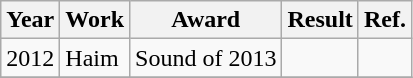<table class="wikitable">
<tr>
<th width="30px">Year</th>
<th>Work</th>
<th>Award</th>
<th>Result</th>
<th>Ref.</th>
</tr>
<tr>
<td>2012</td>
<td>Haim</td>
<td>Sound of 2013</td>
<td></td>
<td></td>
</tr>
<tr>
</tr>
</table>
